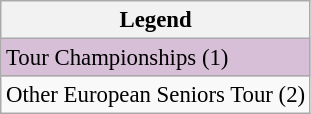<table class="wikitable" style="font-size:95%;">
<tr>
<th>Legend</th>
</tr>
<tr style="background:thistle;">
<td>Tour Championships (1)</td>
</tr>
<tr>
<td>Other European Seniors Tour (2)</td>
</tr>
</table>
